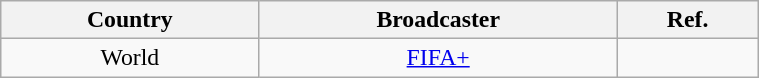<table class="wikitable plainrowheaders" style="font-size:99%; text-align:center;" width="40%" "class="wikitable">
<tr>
<th>Country</th>
<th>Broadcaster</th>
<th>Ref.</th>
</tr>
<tr>
<td style="text-align:center">World</td>
<td><a href='#'>FIFA+</a></td>
<td></td>
</tr>
</table>
